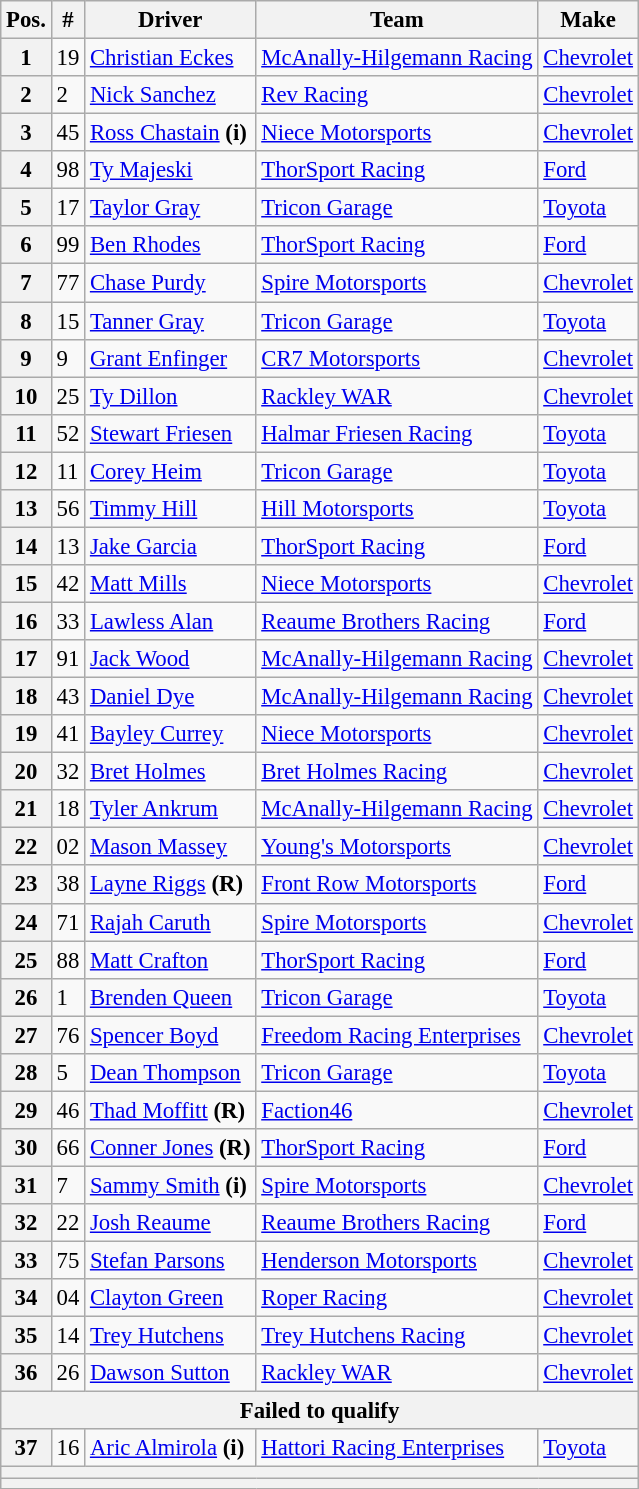<table class="wikitable" style="font-size:95%">
<tr>
<th>Pos.</th>
<th>#</th>
<th>Driver</th>
<th>Team</th>
<th>Make</th>
</tr>
<tr>
<th>1</th>
<td>19</td>
<td><a href='#'>Christian Eckes</a></td>
<td><a href='#'>McAnally-Hilgemann Racing</a></td>
<td><a href='#'>Chevrolet</a></td>
</tr>
<tr>
<th>2</th>
<td>2</td>
<td><a href='#'>Nick Sanchez</a></td>
<td><a href='#'>Rev Racing</a></td>
<td><a href='#'>Chevrolet</a></td>
</tr>
<tr>
<th>3</th>
<td>45</td>
<td><a href='#'>Ross Chastain</a> <strong>(i)</strong></td>
<td><a href='#'>Niece Motorsports</a></td>
<td><a href='#'>Chevrolet</a></td>
</tr>
<tr>
<th>4</th>
<td>98</td>
<td><a href='#'>Ty Majeski</a></td>
<td><a href='#'>ThorSport Racing</a></td>
<td><a href='#'>Ford</a></td>
</tr>
<tr>
<th>5</th>
<td>17</td>
<td><a href='#'>Taylor Gray</a></td>
<td><a href='#'>Tricon Garage</a></td>
<td><a href='#'>Toyota</a></td>
</tr>
<tr>
<th>6</th>
<td>99</td>
<td><a href='#'>Ben Rhodes</a></td>
<td><a href='#'>ThorSport Racing</a></td>
<td><a href='#'>Ford</a></td>
</tr>
<tr>
<th>7</th>
<td>77</td>
<td><a href='#'>Chase Purdy</a></td>
<td><a href='#'>Spire Motorsports</a></td>
<td><a href='#'>Chevrolet</a></td>
</tr>
<tr>
<th>8</th>
<td>15</td>
<td><a href='#'>Tanner Gray</a></td>
<td><a href='#'>Tricon Garage</a></td>
<td><a href='#'>Toyota</a></td>
</tr>
<tr>
<th>9</th>
<td>9</td>
<td><a href='#'>Grant Enfinger</a></td>
<td><a href='#'>CR7 Motorsports</a></td>
<td><a href='#'>Chevrolet</a></td>
</tr>
<tr>
<th>10</th>
<td>25</td>
<td><a href='#'>Ty Dillon</a></td>
<td><a href='#'>Rackley WAR</a></td>
<td><a href='#'>Chevrolet</a></td>
</tr>
<tr>
<th>11</th>
<td>52</td>
<td><a href='#'>Stewart Friesen</a></td>
<td><a href='#'>Halmar Friesen Racing</a></td>
<td><a href='#'>Toyota</a></td>
</tr>
<tr>
<th>12</th>
<td>11</td>
<td><a href='#'>Corey Heim</a></td>
<td><a href='#'>Tricon Garage</a></td>
<td><a href='#'>Toyota</a></td>
</tr>
<tr>
<th>13</th>
<td>56</td>
<td><a href='#'>Timmy Hill</a></td>
<td><a href='#'>Hill Motorsports</a></td>
<td><a href='#'>Toyota</a></td>
</tr>
<tr>
<th>14</th>
<td>13</td>
<td><a href='#'>Jake Garcia</a></td>
<td><a href='#'>ThorSport Racing</a></td>
<td><a href='#'>Ford</a></td>
</tr>
<tr>
<th>15</th>
<td>42</td>
<td><a href='#'>Matt Mills</a></td>
<td><a href='#'>Niece Motorsports</a></td>
<td><a href='#'>Chevrolet</a></td>
</tr>
<tr>
<th>16</th>
<td>33</td>
<td><a href='#'>Lawless Alan</a></td>
<td><a href='#'>Reaume Brothers Racing</a></td>
<td><a href='#'>Ford</a></td>
</tr>
<tr>
<th>17</th>
<td>91</td>
<td><a href='#'>Jack Wood</a></td>
<td><a href='#'>McAnally-Hilgemann Racing</a></td>
<td><a href='#'>Chevrolet</a></td>
</tr>
<tr>
<th>18</th>
<td>43</td>
<td><a href='#'>Daniel Dye</a></td>
<td><a href='#'>McAnally-Hilgemann Racing</a></td>
<td><a href='#'>Chevrolet</a></td>
</tr>
<tr>
<th>19</th>
<td>41</td>
<td><a href='#'>Bayley Currey</a></td>
<td><a href='#'>Niece Motorsports</a></td>
<td><a href='#'>Chevrolet</a></td>
</tr>
<tr>
<th>20</th>
<td>32</td>
<td><a href='#'>Bret Holmes</a></td>
<td><a href='#'>Bret Holmes Racing</a></td>
<td><a href='#'>Chevrolet</a></td>
</tr>
<tr>
<th>21</th>
<td>18</td>
<td><a href='#'>Tyler Ankrum</a></td>
<td><a href='#'>McAnally-Hilgemann Racing</a></td>
<td><a href='#'>Chevrolet</a></td>
</tr>
<tr>
<th>22</th>
<td>02</td>
<td><a href='#'>Mason Massey</a></td>
<td><a href='#'>Young's Motorsports</a></td>
<td><a href='#'>Chevrolet</a></td>
</tr>
<tr>
<th>23</th>
<td>38</td>
<td><a href='#'>Layne Riggs</a> <strong>(R)</strong></td>
<td><a href='#'>Front Row Motorsports</a></td>
<td><a href='#'>Ford</a></td>
</tr>
<tr>
<th>24</th>
<td>71</td>
<td><a href='#'>Rajah Caruth</a></td>
<td><a href='#'>Spire Motorsports</a></td>
<td><a href='#'>Chevrolet</a></td>
</tr>
<tr>
<th>25</th>
<td>88</td>
<td><a href='#'>Matt Crafton</a></td>
<td><a href='#'>ThorSport Racing</a></td>
<td><a href='#'>Ford</a></td>
</tr>
<tr>
<th>26</th>
<td>1</td>
<td><a href='#'>Brenden Queen</a></td>
<td><a href='#'>Tricon Garage</a></td>
<td><a href='#'>Toyota</a></td>
</tr>
<tr>
<th>27</th>
<td>76</td>
<td><a href='#'>Spencer Boyd</a></td>
<td nowrap=""><a href='#'>Freedom Racing Enterprises</a></td>
<td><a href='#'>Chevrolet</a></td>
</tr>
<tr>
<th>28</th>
<td>5</td>
<td><a href='#'>Dean Thompson</a></td>
<td><a href='#'>Tricon Garage</a></td>
<td><a href='#'>Toyota</a></td>
</tr>
<tr>
<th>29</th>
<td>46</td>
<td><a href='#'>Thad Moffitt</a> <strong>(R)</strong></td>
<td><a href='#'>Faction46</a></td>
<td><a href='#'>Chevrolet</a></td>
</tr>
<tr>
<th>30</th>
<td>66</td>
<td nowrap=""><a href='#'>Conner Jones</a> <strong>(R)</strong></td>
<td><a href='#'>ThorSport Racing</a></td>
<td><a href='#'>Ford</a></td>
</tr>
<tr>
<th>31</th>
<td>7</td>
<td><a href='#'>Sammy Smith</a> <strong>(i)</strong></td>
<td><a href='#'>Spire Motorsports</a></td>
<td><a href='#'>Chevrolet</a></td>
</tr>
<tr>
<th>32</th>
<td>22</td>
<td><a href='#'>Josh Reaume</a></td>
<td><a href='#'>Reaume Brothers Racing</a></td>
<td><a href='#'>Ford</a></td>
</tr>
<tr>
<th>33</th>
<td>75</td>
<td><a href='#'>Stefan Parsons</a></td>
<td><a href='#'>Henderson Motorsports</a></td>
<td><a href='#'>Chevrolet</a></td>
</tr>
<tr>
<th>34</th>
<td>04</td>
<td><a href='#'>Clayton Green</a></td>
<td><a href='#'>Roper Racing</a></td>
<td><a href='#'>Chevrolet</a></td>
</tr>
<tr>
<th>35</th>
<td>14</td>
<td><a href='#'>Trey Hutchens</a></td>
<td><a href='#'>Trey Hutchens Racing</a></td>
<td><a href='#'>Chevrolet</a></td>
</tr>
<tr>
<th>36</th>
<td>26</td>
<td><a href='#'>Dawson Sutton</a></td>
<td><a href='#'>Rackley WAR</a></td>
<td><a href='#'>Chevrolet</a></td>
</tr>
<tr>
<th colspan="5">Failed to qualify</th>
</tr>
<tr>
<th>37</th>
<td>16</td>
<td><a href='#'>Aric Almirola</a> <strong>(i)</strong></td>
<td><a href='#'>Hattori Racing Enterprises</a></td>
<td><a href='#'>Toyota</a></td>
</tr>
<tr>
<th colspan="5"></th>
</tr>
<tr>
<th colspan="5"></th>
</tr>
</table>
